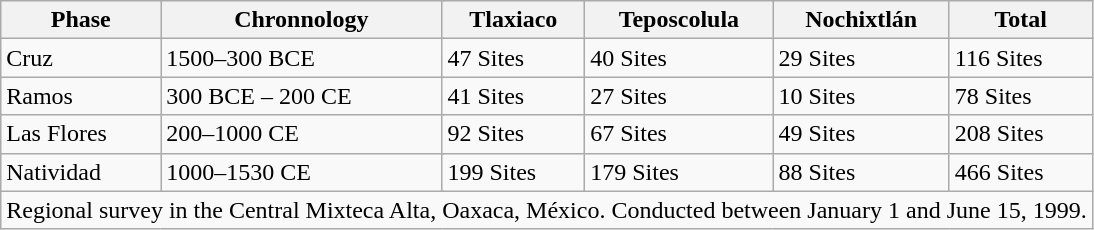<table class="wikitable">
<tr>
<th>Phase</th>
<th colspan="2">Chronnology</th>
<th>Tlaxiaco</th>
<th>Teposcolula</th>
<th>Nochixtlán</th>
<th>Total</th>
</tr>
<tr>
<td rowspan="1">Cruz</td>
<td colspan="2">1500–300 BCE</td>
<td>47 Sites</td>
<td>40 Sites</td>
<td>29 Sites</td>
<td>116 Sites</td>
</tr>
<tr>
<td rowspan="1">Ramos</td>
<td colspan="2">300 BCE – 200 CE</td>
<td>41 Sites</td>
<td>27 Sites</td>
<td>10 Sites</td>
<td>78 Sites</td>
</tr>
<tr>
<td rowspan="1">Las Flores</td>
<td colspan="2">200–1000 CE</td>
<td>92 Sites</td>
<td>67 Sites</td>
<td>49 Sites</td>
<td>208 Sites</td>
</tr>
<tr>
<td rowspan="1">Natividad</td>
<td colspan="2">1000–1530 CE</td>
<td>199 Sites</td>
<td>179 Sites</td>
<td>88 Sites</td>
<td>466 Sites</td>
</tr>
<tr>
<td colspan="7">Regional survey in the Central Mixteca Alta, Oaxaca, México. Conducted between January 1 and June 15, 1999.</td>
</tr>
</table>
